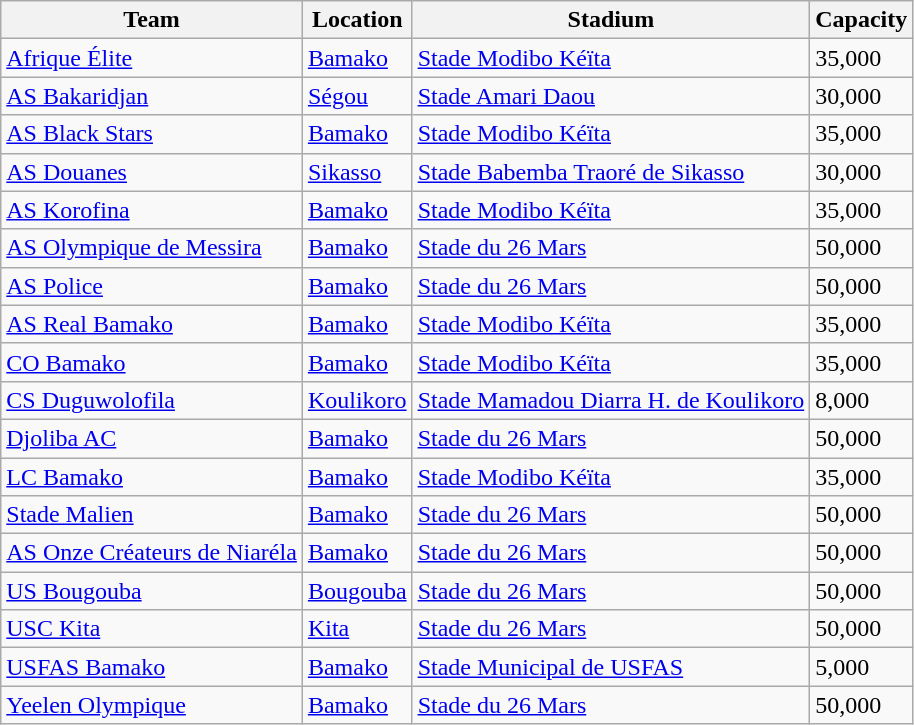<table class="wikitable sortable">
<tr>
<th>Team</th>
<th>Location</th>
<th>Stadium</th>
<th>Capacity</th>
</tr>
<tr>
<td><a href='#'>Afrique Élite</a></td>
<td><a href='#'>Bamako</a></td>
<td><a href='#'>Stade Modibo Kéïta</a></td>
<td>35,000</td>
</tr>
<tr>
<td><a href='#'>AS Bakaridjan</a></td>
<td><a href='#'>Ségou</a></td>
<td><a href='#'>Stade Amari Daou</a></td>
<td>30,000</td>
</tr>
<tr>
<td><a href='#'>AS Black Stars</a></td>
<td><a href='#'>Bamako</a></td>
<td><a href='#'>Stade Modibo Kéïta</a></td>
<td>35,000</td>
</tr>
<tr>
<td><a href='#'>AS Douanes</a></td>
<td><a href='#'>Sikasso</a></td>
<td><a href='#'>Stade Babemba Traoré de Sikasso</a></td>
<td>30,000</td>
</tr>
<tr>
<td><a href='#'>AS Korofina</a></td>
<td><a href='#'>Bamako</a></td>
<td><a href='#'>Stade Modibo Kéïta</a></td>
<td>35,000</td>
</tr>
<tr>
<td><a href='#'>AS Olympique de Messira</a></td>
<td><a href='#'>Bamako</a></td>
<td><a href='#'>Stade du 26 Mars</a></td>
<td>50,000</td>
</tr>
<tr>
<td><a href='#'>AS Police</a></td>
<td><a href='#'>Bamako</a></td>
<td><a href='#'>Stade du 26 Mars</a></td>
<td>50,000</td>
</tr>
<tr>
<td><a href='#'>AS Real Bamako</a></td>
<td><a href='#'>Bamako</a></td>
<td><a href='#'>Stade Modibo Kéïta</a></td>
<td>35,000</td>
</tr>
<tr>
<td><a href='#'>CO Bamako</a></td>
<td><a href='#'>Bamako</a></td>
<td><a href='#'>Stade Modibo Kéïta</a></td>
<td>35,000</td>
</tr>
<tr>
<td><a href='#'>CS Duguwolofila</a></td>
<td><a href='#'>Koulikoro</a></td>
<td><a href='#'>Stade Mamadou Diarra H. de Koulikoro</a></td>
<td>8,000</td>
</tr>
<tr>
<td><a href='#'>Djoliba AC</a></td>
<td><a href='#'>Bamako</a></td>
<td><a href='#'>Stade du 26 Mars</a></td>
<td>50,000</td>
</tr>
<tr>
<td><a href='#'>LC Bamako</a></td>
<td><a href='#'>Bamako</a></td>
<td><a href='#'>Stade Modibo Kéïta</a></td>
<td>35,000</td>
</tr>
<tr>
<td><a href='#'>Stade Malien</a></td>
<td><a href='#'>Bamako</a></td>
<td><a href='#'>Stade du 26 Mars</a></td>
<td>50,000</td>
</tr>
<tr>
<td><a href='#'>AS Onze Créateurs de Niaréla</a></td>
<td><a href='#'>Bamako</a></td>
<td><a href='#'>Stade du 26 Mars</a></td>
<td>50,000</td>
</tr>
<tr>
<td><a href='#'>US Bougouba</a></td>
<td><a href='#'>Bougouba</a></td>
<td><a href='#'>Stade du 26 Mars</a></td>
<td>50,000</td>
</tr>
<tr>
<td><a href='#'>USC Kita</a></td>
<td><a href='#'>Kita</a></td>
<td><a href='#'>Stade du 26 Mars</a></td>
<td>50,000</td>
</tr>
<tr>
<td><a href='#'>USFAS Bamako</a></td>
<td><a href='#'>Bamako</a></td>
<td><a href='#'>Stade Municipal de USFAS</a></td>
<td>5,000</td>
</tr>
<tr>
<td><a href='#'>Yeelen Olympique</a></td>
<td><a href='#'>Bamako</a></td>
<td><a href='#'>Stade du 26 Mars</a></td>
<td>50,000</td>
</tr>
</table>
